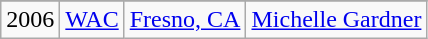<table class="wikitable">
<tr>
</tr>
<tr>
<td>2006</td>
<td><a href='#'>WAC</a></td>
<td><a href='#'>Fresno, CA</a></td>
<td><a href='#'>Michelle Gardner</a></td>
</tr>
</table>
